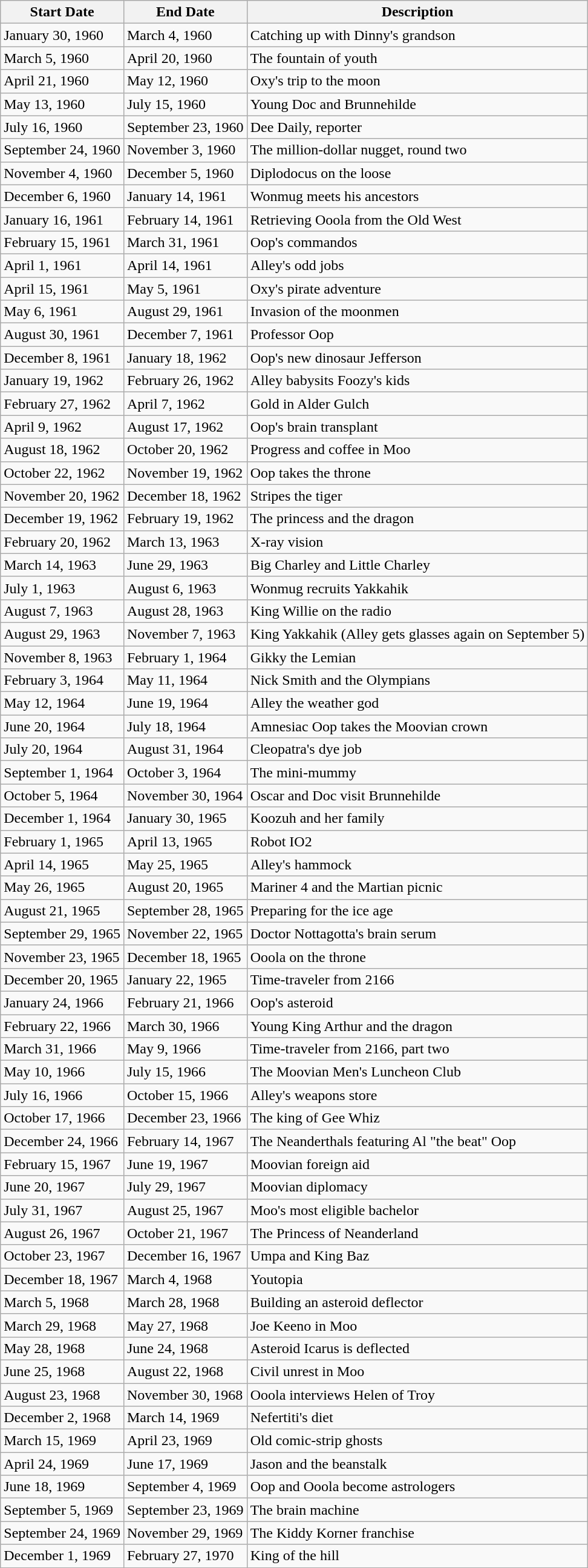<table class="wikitable">
<tr>
<th>Start Date</th>
<th>End Date</th>
<th>Description</th>
</tr>
<tr>
<td>January 30, 1960</td>
<td>March 4, 1960</td>
<td>Catching up with Dinny's grandson</td>
</tr>
<tr>
<td>March 5, 1960</td>
<td>April 20, 1960</td>
<td>The fountain of youth</td>
</tr>
<tr>
<td>April 21, 1960</td>
<td>May 12, 1960</td>
<td>Oxy's trip to the moon</td>
</tr>
<tr>
<td>May 13, 1960</td>
<td>July 15, 1960</td>
<td>Young Doc and Brunnehilde</td>
</tr>
<tr>
<td>July 16, 1960</td>
<td>September 23, 1960</td>
<td>Dee Daily, reporter</td>
</tr>
<tr>
<td>September 24, 1960</td>
<td>November 3, 1960</td>
<td>The million-dollar nugget, round two</td>
</tr>
<tr>
<td>November 4, 1960</td>
<td>December 5, 1960</td>
<td>Diplodocus on the loose</td>
</tr>
<tr>
<td>December 6, 1960</td>
<td>January 14, 1961</td>
<td>Wonmug meets his ancestors</td>
</tr>
<tr>
<td>January 16, 1961</td>
<td>February 14, 1961</td>
<td>Retrieving Ooola from the Old West</td>
</tr>
<tr>
<td>February 15, 1961</td>
<td>March 31, 1961</td>
<td>Oop's commandos</td>
</tr>
<tr>
<td>April 1, 1961</td>
<td>April 14, 1961</td>
<td>Alley's odd jobs</td>
</tr>
<tr>
<td>April 15, 1961</td>
<td>May 5, 1961</td>
<td>Oxy's pirate adventure</td>
</tr>
<tr>
<td>May 6, 1961</td>
<td>August 29, 1961</td>
<td>Invasion of the moonmen</td>
</tr>
<tr>
<td>August 30, 1961</td>
<td>December 7, 1961</td>
<td>Professor Oop</td>
</tr>
<tr>
<td>December 8, 1961</td>
<td>January 18, 1962</td>
<td>Oop's new dinosaur Jefferson</td>
</tr>
<tr>
<td>January 19, 1962</td>
<td>February 26, 1962</td>
<td>Alley babysits Foozy's kids</td>
</tr>
<tr>
<td>February 27, 1962</td>
<td>April 7, 1962</td>
<td>Gold in Alder Gulch</td>
</tr>
<tr>
<td>April 9, 1962</td>
<td>August 17, 1962</td>
<td>Oop's brain transplant</td>
</tr>
<tr>
<td>August 18, 1962</td>
<td>October 20, 1962</td>
<td>Progress and coffee in Moo</td>
</tr>
<tr>
<td>October 22, 1962</td>
<td>November 19, 1962</td>
<td>Oop takes the throne</td>
</tr>
<tr>
<td>November 20, 1962</td>
<td>December 18, 1962</td>
<td>Stripes the tiger</td>
</tr>
<tr>
<td>December 19, 1962</td>
<td>February 19, 1962</td>
<td>The princess and the dragon</td>
</tr>
<tr>
<td>February 20, 1962</td>
<td>March 13, 1963</td>
<td>X-ray vision</td>
</tr>
<tr>
<td>March 14, 1963</td>
<td>June 29, 1963</td>
<td>Big Charley and Little Charley</td>
</tr>
<tr>
<td>July 1, 1963</td>
<td>August 6, 1963</td>
<td>Wonmug recruits Yakkahik</td>
</tr>
<tr>
<td>August 7, 1963</td>
<td>August 28, 1963</td>
<td>King Willie on the radio</td>
</tr>
<tr>
<td>August 29, 1963</td>
<td>November 7, 1963</td>
<td>King Yakkahik (Alley gets glasses again on September 5)</td>
</tr>
<tr>
<td>November 8, 1963</td>
<td>February 1, 1964</td>
<td>Gikky the Lemian</td>
</tr>
<tr>
<td>February 3, 1964</td>
<td>May 11, 1964</td>
<td>Nick Smith and the Olympians</td>
</tr>
<tr>
<td>May 12, 1964</td>
<td>June 19, 1964</td>
<td>Alley the weather god</td>
</tr>
<tr>
<td>June 20, 1964</td>
<td>July 18, 1964</td>
<td>Amnesiac Oop takes the Moovian crown</td>
</tr>
<tr>
<td>July 20, 1964</td>
<td>August 31, 1964</td>
<td>Cleopatra's dye job</td>
</tr>
<tr>
<td>September 1, 1964</td>
<td>October 3, 1964</td>
<td>The mini-mummy</td>
</tr>
<tr>
<td>October 5, 1964</td>
<td>November 30, 1964</td>
<td>Oscar and Doc visit Brunnehilde</td>
</tr>
<tr>
<td>December 1, 1964</td>
<td>January 30, 1965</td>
<td>Koozuh and her family</td>
</tr>
<tr>
<td>February 1, 1965</td>
<td>April 13, 1965</td>
<td>Robot IO2</td>
</tr>
<tr>
<td>April 14, 1965</td>
<td>May 25, 1965</td>
<td>Alley's hammock</td>
</tr>
<tr>
<td>May 26, 1965</td>
<td>August 20, 1965</td>
<td>Mariner 4 and the Martian picnic</td>
</tr>
<tr>
<td>August 21, 1965</td>
<td>September 28, 1965</td>
<td>Preparing for the ice age</td>
</tr>
<tr>
<td>September 29, 1965</td>
<td>November 22, 1965</td>
<td>Doctor Nottagotta's brain serum</td>
</tr>
<tr>
<td>November 23, 1965</td>
<td>December 18, 1965</td>
<td>Ooola on the throne</td>
</tr>
<tr>
<td>December 20, 1965</td>
<td>January 22, 1965</td>
<td>Time-traveler from 2166</td>
</tr>
<tr>
<td>January 24, 1966</td>
<td>February 21, 1966</td>
<td>Oop's asteroid</td>
</tr>
<tr>
<td>February 22, 1966</td>
<td>March 30, 1966</td>
<td>Young King Arthur and the dragon</td>
</tr>
<tr>
<td>March 31, 1966</td>
<td>May 9, 1966</td>
<td>Time-traveler from 2166, part two</td>
</tr>
<tr>
<td>May 10, 1966</td>
<td>July 15, 1966</td>
<td>The Moovian Men's Luncheon Club</td>
</tr>
<tr>
<td>July 16, 1966</td>
<td>October 15, 1966</td>
<td>Alley's weapons store</td>
</tr>
<tr>
<td>October 17, 1966</td>
<td>December 23, 1966</td>
<td>The king of Gee Whiz</td>
</tr>
<tr>
<td>December 24, 1966</td>
<td>February 14, 1967</td>
<td>The Neanderthals featuring Al "the beat" Oop</td>
</tr>
<tr>
<td>February 15, 1967</td>
<td>June 19, 1967</td>
<td>Moovian foreign aid</td>
</tr>
<tr>
<td>June 20, 1967</td>
<td>July 29, 1967</td>
<td>Moovian diplomacy</td>
</tr>
<tr>
<td>July 31, 1967</td>
<td>August 25, 1967</td>
<td>Moo's most eligible bachelor</td>
</tr>
<tr>
<td>August 26, 1967</td>
<td>October 21, 1967</td>
<td>The Princess of Neanderland</td>
</tr>
<tr>
<td>October 23, 1967</td>
<td>December 16, 1967</td>
<td>Umpa and King Baz</td>
</tr>
<tr>
<td>December 18, 1967</td>
<td>March 4, 1968</td>
<td>Youtopia</td>
</tr>
<tr>
<td>March 5, 1968</td>
<td>March 28, 1968</td>
<td>Building an asteroid deflector</td>
</tr>
<tr>
<td>March 29, 1968</td>
<td>May 27, 1968</td>
<td>Joe Keeno in Moo</td>
</tr>
<tr>
<td>May 28, 1968</td>
<td>June 24, 1968</td>
<td>Asteroid Icarus is deflected</td>
</tr>
<tr>
<td>June 25, 1968</td>
<td>August 22, 1968</td>
<td>Civil unrest in Moo</td>
</tr>
<tr>
<td>August 23, 1968</td>
<td>November 30, 1968</td>
<td>Ooola interviews Helen of Troy</td>
</tr>
<tr>
<td>December 2, 1968</td>
<td>March 14, 1969</td>
<td>Nefertiti's diet</td>
</tr>
<tr>
<td>March 15, 1969</td>
<td>April 23, 1969</td>
<td>Old comic-strip ghosts</td>
</tr>
<tr>
<td>April 24, 1969</td>
<td>June 17, 1969</td>
<td>Jason and the beanstalk</td>
</tr>
<tr>
<td>June 18, 1969</td>
<td>September 4, 1969</td>
<td>Oop and Ooola become astrologers</td>
</tr>
<tr>
<td>September 5, 1969</td>
<td>September 23, 1969</td>
<td>The brain machine</td>
</tr>
<tr>
<td>September 24, 1969</td>
<td>November 29, 1969</td>
<td>The Kiddy Korner franchise</td>
</tr>
<tr>
<td>December 1, 1969</td>
<td>February 27, 1970</td>
<td>King of the hill</td>
</tr>
<tr>
</tr>
</table>
